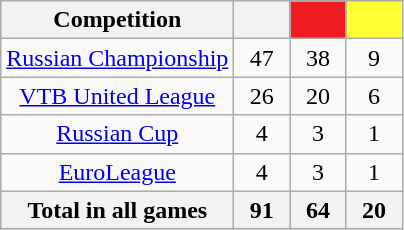<table class="wikitable sortable" style="text-align:center">
<tr>
<th>Competition</th>
<th width=30></th>
<th width=30 style="color:#000080; background-color:#EF1C21;"></th>
<th width=30 style="color:#000080; background-color:#ffff33;"></th>
</tr>
<tr>
<td><a href='#'>Russian Championship</a></td>
<td>47</td>
<td>38</td>
<td>9</td>
</tr>
<tr>
<td><a href='#'>VTB United League</a></td>
<td>26</td>
<td>20</td>
<td>6</td>
</tr>
<tr>
<td><a href='#'>Russian Cup</a></td>
<td>4</td>
<td>3</td>
<td>1</td>
</tr>
<tr>
<td><a href='#'>EuroLeague</a></td>
<td>4</td>
<td>3</td>
<td>1</td>
</tr>
<tr class="sortbotttom">
<th>Total in all games</th>
<th>91</th>
<th>64</th>
<th>20</th>
</tr>
</table>
